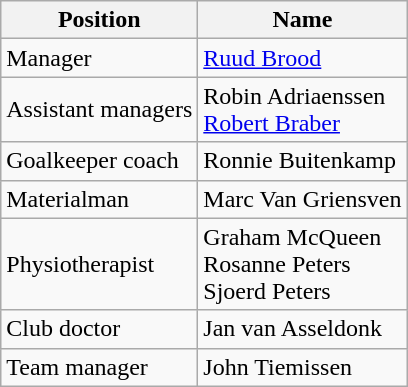<table class="wikitable">
<tr>
<th>Position</th>
<th>Name</th>
</tr>
<tr>
<td>Manager</td>
<td> <a href='#'>Ruud Brood</a></td>
</tr>
<tr>
<td>Assistant managers</td>
<td> Robin Adriaenssen <br>  <a href='#'>Robert Braber</a></td>
</tr>
<tr>
<td>Goalkeeper coach</td>
<td> Ronnie Buitenkamp</td>
</tr>
<tr>
<td>Materialman</td>
<td> Marc Van Griensven</td>
</tr>
<tr>
<td>Physiotherapist</td>
<td> Graham McQueen <br>   Rosanne Peters <br>  Sjoerd Peters</td>
</tr>
<tr>
<td>Club doctor</td>
<td> Jan van Asseldonk</td>
</tr>
<tr>
<td>Team manager</td>
<td> John Tiemissen</td>
</tr>
</table>
